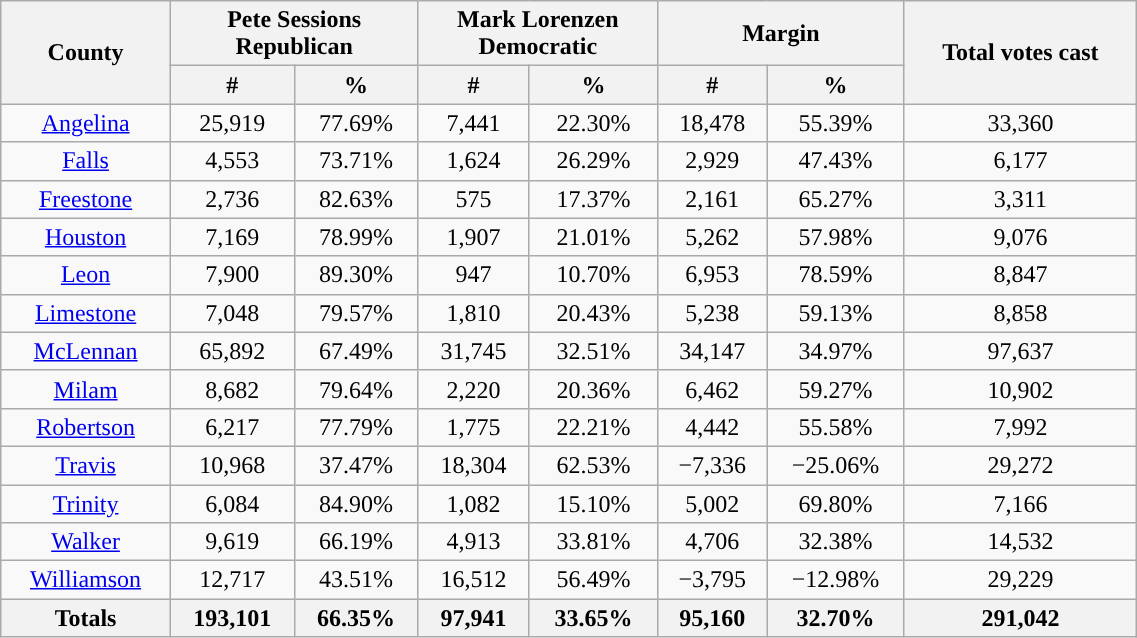<table width="60%"  class="wikitable sortable" style="text-align:center">
<tr>
<th rowspan="2">County</th>
<th style="text-align:center;" colspan="2">Pete Sessions<br>Republican</th>
<th style="text-align:center;" colspan="2">Mark Lorenzen<br>Democratic</th>
<th style="text-align:center;" colspan="2">Margin</th>
<th rowspan="2" style="text-align:center;">Total votes cast</th>
</tr>
<tr>
<th style="text-align:center;" data-sort-type="number">#</th>
<th style="text-align:center;" data-sort-type="number">%</th>
<th style="text-align:center;" data-sort-type="number">#</th>
<th style="text-align:center;" data-sort-type="number">%</th>
<th style="text-align:center;" data-sort-type="number">#</th>
<th style="text-align:center;" data-sort-type="number">%</th>
</tr>
<tr style="text-align:center;">
<td style="background-color:"><a href='#'>Angelina</a></td>
<td style="background-color:">25,919</td>
<td style="background-color:">77.69%</td>
<td style="color:black;background-color:">7,441</td>
<td style="color:black;background-color:">22.30%</td>
<td style="background-color:">18,478</td>
<td style="background-color:">55.39%</td>
<td style="background-color:">33,360</td>
</tr>
<tr style="text-align:center;">
<td style="background-color:"><a href='#'>Falls</a></td>
<td style="background-color:">4,553</td>
<td style="background-color:">73.71%</td>
<td style="color:black;background-color:">1,624</td>
<td style="color:black;background-color:">26.29%</td>
<td style="background-color:">2,929</td>
<td style="background-color:">47.43%</td>
<td style="background-color:">6,177</td>
</tr>
<tr style="text-align:center;">
<td style="background-color:"><a href='#'>Freestone</a></td>
<td style="background-color:">2,736</td>
<td style="background-color:">82.63%</td>
<td style="color:black;background-color:">575</td>
<td style="color:black;background-color:">17.37%</td>
<td style="background-color:">2,161</td>
<td style="background-color:">65.27%</td>
<td style="background-color:">3,311</td>
</tr>
<tr style="text-align:center;">
<td style="background-color:"><a href='#'>Houston</a></td>
<td style="background-color:">7,169</td>
<td style="background-color:">78.99%</td>
<td style="color:black;background-color:">1,907</td>
<td style="color:black;background-color:">21.01%</td>
<td style="background-color:">5,262</td>
<td style="background-color:">57.98%</td>
<td style="background-color:">9,076</td>
</tr>
<tr style="text-align:center;">
<td style="background-color:"><a href='#'>Leon</a></td>
<td style="background-color:">7,900</td>
<td style="background-color:">89.30%</td>
<td style="color:black;background-color:">947</td>
<td style="color:black;background-color:">10.70%</td>
<td style="background-color:">6,953</td>
<td style="background-color:">78.59%</td>
<td style="background-color:">8,847</td>
</tr>
<tr style="text-align:center;">
<td style="background-color:"><a href='#'>Limestone</a></td>
<td style="background-color:">7,048</td>
<td style="background-color:">79.57%</td>
<td style="color:black;background-color:">1,810</td>
<td style="color:black;background-color:">20.43%</td>
<td style="background-color:">5,238</td>
<td style="background-color:">59.13%</td>
<td style="background-color:">8,858</td>
</tr>
<tr style="text-align:center;">
<td style="background-color:"><a href='#'>McLennan</a></td>
<td style="background-color:">65,892</td>
<td style="background-color:">67.49%</td>
<td style="color:black;background-color:">31,745</td>
<td style="color:black;background-color:">32.51%</td>
<td style="background-color:">34,147</td>
<td style="background-color:">34.97%</td>
<td style="background-color:">97,637</td>
</tr>
<tr style="text-align:center;">
<td style="background-color:"><a href='#'>Milam</a></td>
<td style="background-color:">8,682</td>
<td style="background-color:">79.64%</td>
<td style="color:black;background-color:">2,220</td>
<td style="color:black;background-color:">20.36%</td>
<td style="background-color:">6,462</td>
<td style="background-color:">59.27%</td>
<td style="background-color:">10,902</td>
</tr>
<tr style="text-align:center;">
<td style="background-color:"><a href='#'>Robertson</a></td>
<td style="background-color:">6,217</td>
<td style="background-color:">77.79%</td>
<td style="color:black;background-color:">1,775</td>
<td style="color:black;background-color:">22.21%</td>
<td style="background-color:">4,442</td>
<td style="background-color:">55.58%</td>
<td style="background-color:">7,992</td>
</tr>
<tr style="text-align:center;">
<td style="color:black;background-color:"><a href='#'>Travis</a></td>
<td style="background-color:">10,968</td>
<td style="background-color:">37.47%</td>
<td style="color:black;background-color:">18,304</td>
<td style="color:black;background-color:">62.53%</td>
<td style="color:black;background-color:">−7,336</td>
<td style="color:black;background-color:">−25.06%</td>
<td style="color:black;background-color:">29,272</td>
</tr>
<tr style="text-align:center;">
<td style="background-color:"><a href='#'>Trinity</a></td>
<td style="background-color:">6,084</td>
<td style="background-color:">84.90%</td>
<td style="color:black;background-color:">1,082</td>
<td style="color:black;background-color:">15.10%</td>
<td style="background-color:">5,002</td>
<td style="background-color:">69.80%</td>
<td style="background-color:">7,166</td>
</tr>
<tr style="text-align:center;">
<td style="background-color:"><a href='#'>Walker</a></td>
<td style="background-color:">9,619</td>
<td style="background-color:">66.19%</td>
<td style="color:black;background-color:">4,913</td>
<td style="color:black;background-color:">33.81%</td>
<td style="background-color:">4,706</td>
<td style="background-color:">32.38%</td>
<td style="background-color:">14,532</td>
</tr>
<tr style="text-align:center;">
<td style="color:black;background-color:"><a href='#'>Williamson</a></td>
<td style="background-color:">12,717</td>
<td style="background-color:">43.51%</td>
<td style="color:black;background-color:">16,512</td>
<td style="color:black;background-color:">56.49%</td>
<td style="color:black;background-color:">−3,795</td>
<td style="color:black;background-color:">−12.98%</td>
<td style="color:black;background-color:">29,229</td>
</tr>
<tr style="text-align:center;">
<th>Totals</th>
<th>193,101</th>
<th>66.35%</th>
<th>97,941</th>
<th>33.65%</th>
<th>95,160</th>
<th>32.70%</th>
<th>291,042</th>
</tr>
</table>
